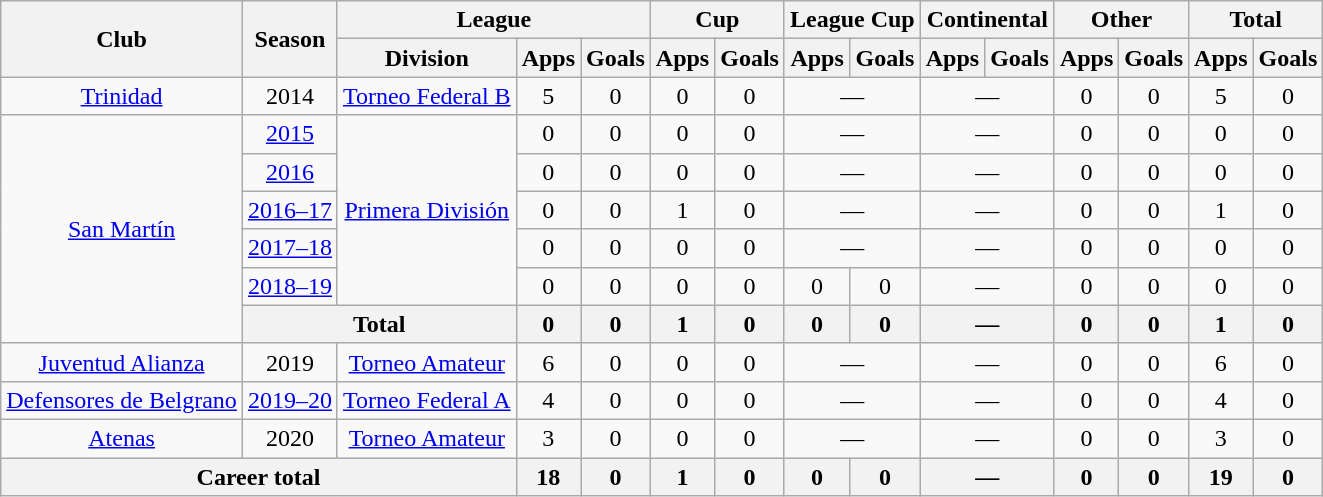<table class="wikitable" style="text-align:center">
<tr>
<th rowspan="2">Club</th>
<th rowspan="2">Season</th>
<th colspan="3">League</th>
<th colspan="2">Cup</th>
<th colspan="2">League Cup</th>
<th colspan="2">Continental</th>
<th colspan="2">Other</th>
<th colspan="2">Total</th>
</tr>
<tr>
<th>Division</th>
<th>Apps</th>
<th>Goals</th>
<th>Apps</th>
<th>Goals</th>
<th>Apps</th>
<th>Goals</th>
<th>Apps</th>
<th>Goals</th>
<th>Apps</th>
<th>Goals</th>
<th>Apps</th>
<th>Goals</th>
</tr>
<tr>
<td rowspan="1"><a href='#'>Trinidad</a></td>
<td>2014</td>
<td rowspan="1"><a href='#'>Torneo Federal B</a></td>
<td>5</td>
<td>0</td>
<td>0</td>
<td>0</td>
<td colspan="2">—</td>
<td colspan="2">—</td>
<td>0</td>
<td>0</td>
<td>5</td>
<td>0</td>
</tr>
<tr>
<td rowspan="6"><a href='#'>San Martín</a></td>
<td><a href='#'>2015</a></td>
<td rowspan="5"><a href='#'>Primera División</a></td>
<td>0</td>
<td>0</td>
<td>0</td>
<td>0</td>
<td colspan="2">—</td>
<td colspan="2">—</td>
<td>0</td>
<td>0</td>
<td>0</td>
<td>0</td>
</tr>
<tr>
<td><a href='#'>2016</a></td>
<td>0</td>
<td>0</td>
<td>0</td>
<td>0</td>
<td colspan="2">—</td>
<td colspan="2">—</td>
<td>0</td>
<td>0</td>
<td>0</td>
<td>0</td>
</tr>
<tr>
<td><a href='#'>2016–17</a></td>
<td>0</td>
<td>0</td>
<td>1</td>
<td>0</td>
<td colspan="2">—</td>
<td colspan="2">—</td>
<td>0</td>
<td>0</td>
<td>1</td>
<td>0</td>
</tr>
<tr>
<td><a href='#'>2017–18</a></td>
<td>0</td>
<td>0</td>
<td>0</td>
<td>0</td>
<td colspan="2">—</td>
<td colspan="2">—</td>
<td>0</td>
<td>0</td>
<td>0</td>
<td>0</td>
</tr>
<tr>
<td><a href='#'>2018–19</a></td>
<td>0</td>
<td>0</td>
<td>0</td>
<td>0</td>
<td>0</td>
<td>0</td>
<td colspan="2">—</td>
<td>0</td>
<td>0</td>
<td>0</td>
<td>0</td>
</tr>
<tr>
<th colspan="2">Total</th>
<th>0</th>
<th>0</th>
<th>1</th>
<th>0</th>
<th>0</th>
<th>0</th>
<th colspan="2">—</th>
<th>0</th>
<th>0</th>
<th>1</th>
<th>0</th>
</tr>
<tr>
<td rowspan="1"><a href='#'>Juventud Alianza</a></td>
<td>2019</td>
<td rowspan="1"><a href='#'>Torneo Amateur</a></td>
<td>6</td>
<td>0</td>
<td>0</td>
<td>0</td>
<td colspan="2">—</td>
<td colspan="2">—</td>
<td>0</td>
<td>0</td>
<td>6</td>
<td>0</td>
</tr>
<tr>
<td rowspan="1"><a href='#'>Defensores de Belgrano</a></td>
<td><a href='#'>2019–20</a></td>
<td rowspan="1"><a href='#'>Torneo Federal A</a></td>
<td>4</td>
<td>0</td>
<td>0</td>
<td>0</td>
<td colspan="2">—</td>
<td colspan="2">—</td>
<td>0</td>
<td>0</td>
<td>4</td>
<td>0</td>
</tr>
<tr>
<td rowspan="1"><a href='#'>Atenas</a></td>
<td>2020</td>
<td rowspan="1"><a href='#'>Torneo Amateur</a></td>
<td>3</td>
<td>0</td>
<td>0</td>
<td>0</td>
<td colspan="2">—</td>
<td colspan="2">—</td>
<td>0</td>
<td>0</td>
<td>3</td>
<td>0</td>
</tr>
<tr>
<th colspan="3">Career total</th>
<th>18</th>
<th>0</th>
<th>1</th>
<th>0</th>
<th>0</th>
<th>0</th>
<th colspan="2">—</th>
<th>0</th>
<th>0</th>
<th>19</th>
<th>0</th>
</tr>
</table>
